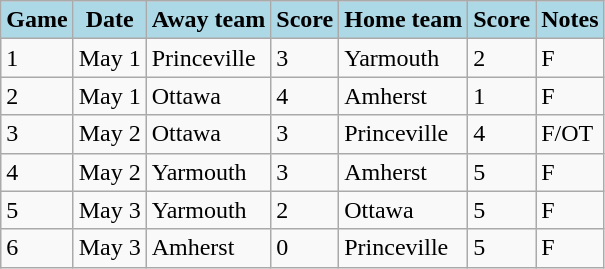<table class="wikitable">
<tr>
<th style="background:lightblue;">Game</th>
<th style="background:lightblue;">Date</th>
<th style="background:lightblue;">Away team</th>
<th style="background:lightblue;">Score</th>
<th style="background:lightblue;">Home team</th>
<th style="background:lightblue;">Score</th>
<th style="background:lightblue;">Notes</th>
</tr>
<tr>
<td>1</td>
<td>May 1</td>
<td>Princeville</td>
<td>3</td>
<td>Yarmouth</td>
<td>2</td>
<td>F</td>
</tr>
<tr>
<td>2</td>
<td>May 1</td>
<td>Ottawa</td>
<td>4</td>
<td>Amherst</td>
<td>1</td>
<td>F</td>
</tr>
<tr>
<td>3</td>
<td>May 2</td>
<td>Ottawa</td>
<td>3</td>
<td>Princeville</td>
<td>4</td>
<td>F/OT</td>
</tr>
<tr>
<td>4</td>
<td>May 2</td>
<td>Yarmouth</td>
<td>3</td>
<td>Amherst</td>
<td>5</td>
<td>F</td>
</tr>
<tr>
<td>5</td>
<td>May 3</td>
<td>Yarmouth</td>
<td>2</td>
<td>Ottawa</td>
<td>5</td>
<td>F</td>
</tr>
<tr>
<td>6</td>
<td>May 3</td>
<td>Amherst</td>
<td>0</td>
<td>Princeville</td>
<td>5</td>
<td>F</td>
</tr>
</table>
